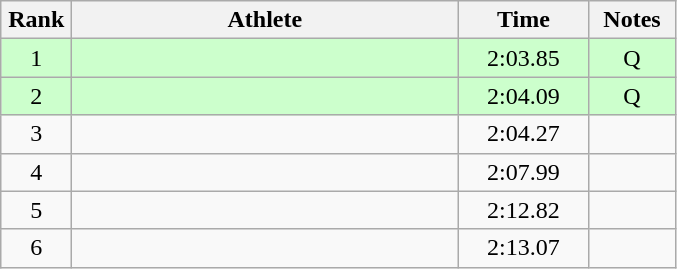<table class="wikitable" style="text-align:center">
<tr>
<th width=40>Rank</th>
<th width=250>Athlete</th>
<th width=80>Time</th>
<th width=50>Notes</th>
</tr>
<tr bgcolor=ccffcc>
<td>1</td>
<td align=left></td>
<td>2:03.85</td>
<td>Q</td>
</tr>
<tr bgcolor=ccffcc>
<td>2</td>
<td align=left></td>
<td>2:04.09</td>
<td>Q</td>
</tr>
<tr>
<td>3</td>
<td align=left></td>
<td>2:04.27</td>
<td></td>
</tr>
<tr>
<td>4</td>
<td align=left></td>
<td>2:07.99</td>
<td></td>
</tr>
<tr>
<td>5</td>
<td align=left></td>
<td>2:12.82</td>
<td></td>
</tr>
<tr>
<td>6</td>
<td align=left></td>
<td>2:13.07</td>
<td></td>
</tr>
</table>
